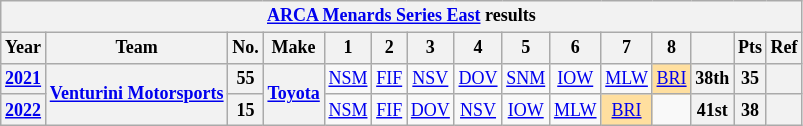<table class="wikitable" style="text-align:center; font-size:75%">
<tr>
<th colspan="19"><a href='#'>ARCA Menards Series East</a> results</th>
</tr>
<tr>
<th>Year</th>
<th>Team</th>
<th>No.</th>
<th>Make</th>
<th>1</th>
<th>2</th>
<th>3</th>
<th>4</th>
<th>5</th>
<th>6</th>
<th>7</th>
<th>8</th>
<th></th>
<th>Pts</th>
<th>Ref</th>
</tr>
<tr>
<th><a href='#'>2021</a></th>
<th rowspan=2><a href='#'>Venturini Motorsports</a></th>
<th>55</th>
<th rowspan=2><a href='#'>Toyota</a></th>
<td><a href='#'>NSM</a></td>
<td><a href='#'>FIF</a></td>
<td><a href='#'>NSV</a></td>
<td><a href='#'>DOV</a></td>
<td><a href='#'>SNM</a></td>
<td><a href='#'>IOW</a></td>
<td><a href='#'>MLW</a></td>
<td style="background:#FFDF9F;"><a href='#'>BRI</a><br></td>
<th>38th</th>
<th>35</th>
<th></th>
</tr>
<tr>
<th><a href='#'>2022</a></th>
<th>15</th>
<td><a href='#'>NSM</a></td>
<td><a href='#'>FIF</a></td>
<td><a href='#'>DOV</a></td>
<td><a href='#'>NSV</a></td>
<td><a href='#'>IOW</a></td>
<td><a href='#'>MLW</a></td>
<td style="background:#FFDF9F;"><a href='#'>BRI</a><br></td>
<td></td>
<th>41st</th>
<th>38</th>
<th></th>
</tr>
</table>
